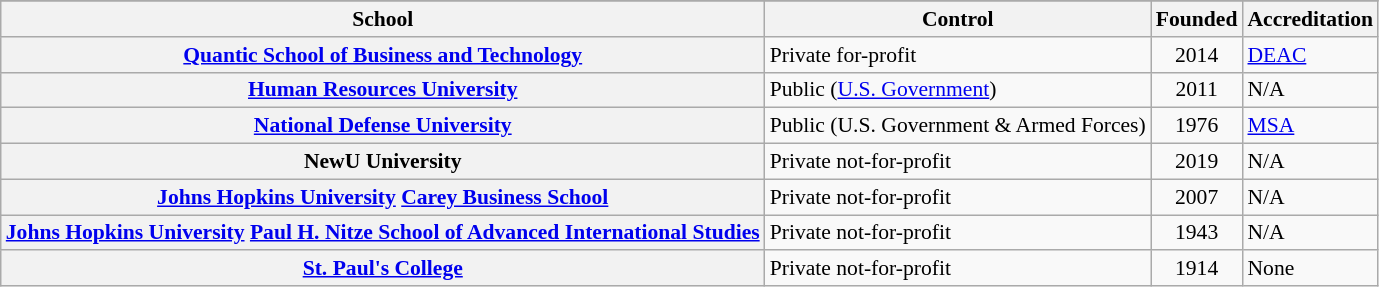<table class="wikitable sortable" style="text-align:left; font-size:90%;">
<tr>
</tr>
<tr>
<th scope="col">School</th>
<th scope="col">Control</th>
<th scope="col">Founded</th>
<th scope="col" class="unsortable">Accreditation</th>
</tr>
<tr>
<th scope="row"><a href='#'>Quantic School of Business and Technology</a></th>
<td>Private for-profit</td>
<td style="text-align:center;">2014</td>
<td><a href='#'>DEAC</a></td>
</tr>
<tr>
<th scope="row"><a href='#'>Human Resources University</a></th>
<td>Public (<a href='#'>U.S. Government</a>)</td>
<td style="text-align:center;">2011</td>
<td>N/A</td>
</tr>
<tr>
<th scope="row"><a href='#'>National Defense University</a></th>
<td>Public (U.S. Government & Armed Forces)</td>
<td style="text-align:center;">1976</td>
<td><a href='#'>MSA</a></td>
</tr>
<tr>
<th>NewU University</th>
<td>Private not-for-profit</td>
<td style="text-align:center;">2019</td>
<td>N/A</td>
</tr>
<tr>
<th scope="row"><a href='#'>Johns Hopkins University</a> <a href='#'>Carey Business School</a></th>
<td>Private not-for-profit</td>
<td style="text-align:center;">2007</td>
<td>N/A</td>
</tr>
<tr>
<th scope="row"><a href='#'>Johns Hopkins University</a> <a href='#'>Paul H. Nitze School of Advanced International Studies</a></th>
<td>Private not-for-profit</td>
<td style="text-align:center;">1943</td>
<td>N/A</td>
</tr>
<tr>
<th scope="row"><a href='#'>St. Paul's College</a></th>
<td>Private not-for-profit</td>
<td style="text-align:center;">1914</td>
<td>None</td>
</tr>
</table>
